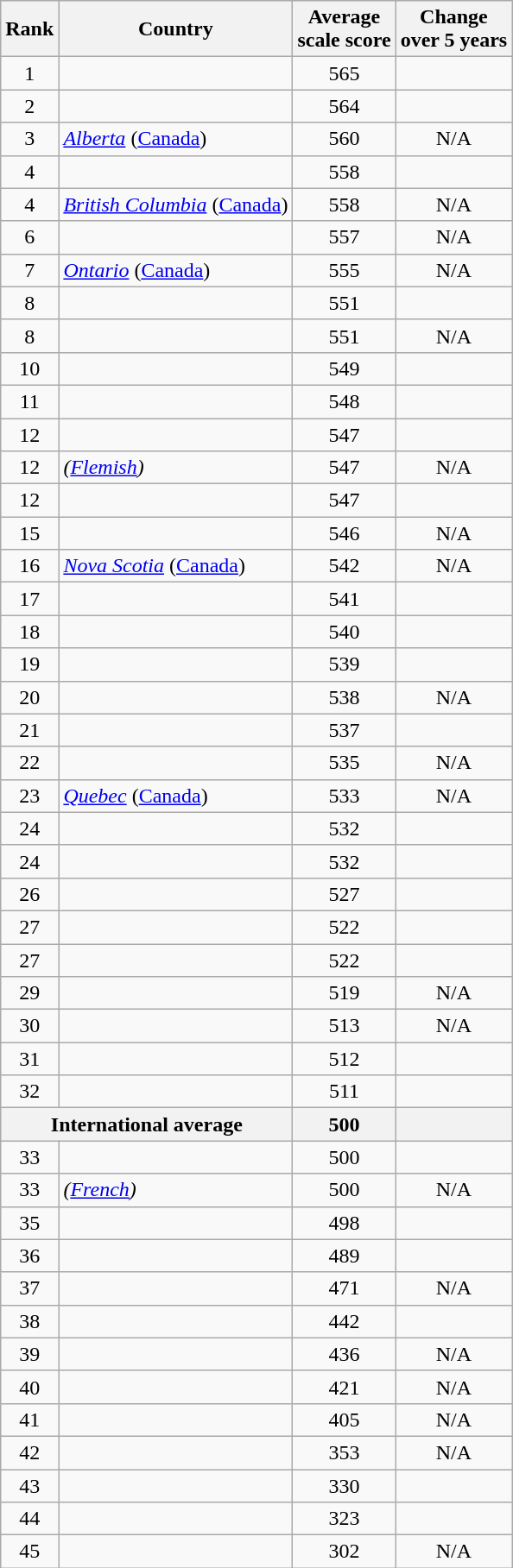<table class="wikitable sortable" style="text-align:center;">
<tr>
<th>Rank</th>
<th>Country</th>
<th>Average<br>scale score</th>
<th>Change<br>over 5 years</th>
</tr>
<tr>
<td>1</td>
<td style="text-align:left;"></td>
<td>565</td>
<td></td>
</tr>
<tr>
<td>2</td>
<td style="text-align:left;"></td>
<td>564</td>
<td></td>
</tr>
<tr>
<td>3</td>
<td style="text-align:left;"> <em><a href='#'>Alberta</a></em> (<a href='#'>Canada</a>)</td>
<td>560</td>
<td>N/A</td>
</tr>
<tr>
<td>4</td>
<td style="text-align:left;"></td>
<td>558</td>
<td></td>
</tr>
<tr>
<td>4</td>
<td style="text-align:left;"> <em><a href='#'>British Columbia</a></em> (<a href='#'>Canada</a>)</td>
<td>558</td>
<td>N/A</td>
</tr>
<tr>
<td>6</td>
<td style="text-align:left;"></td>
<td>557</td>
<td>N/A</td>
</tr>
<tr>
<td>7</td>
<td style="text-align:left;"> <em><a href='#'>Ontario</a></em> (<a href='#'>Canada</a>)</td>
<td>555</td>
<td>N/A</td>
</tr>
<tr>
<td>8</td>
<td style="text-align:left;"></td>
<td>551</td>
<td></td>
</tr>
<tr>
<td>8</td>
<td style="text-align:left;"></td>
<td>551</td>
<td>N/A</td>
</tr>
<tr>
<td>10</td>
<td style="text-align:left;"></td>
<td>549</td>
<td></td>
</tr>
<tr>
<td>11</td>
<td style="text-align:left;"></td>
<td>548</td>
<td></td>
</tr>
<tr>
<td>12</td>
<td style="text-align:left;"></td>
<td>547</td>
<td></td>
</tr>
<tr>
<td>12</td>
<td style="text-align:left;"> <em>(<a href='#'>Flemish</a>)</em></td>
<td>547</td>
<td>N/A</td>
</tr>
<tr>
<td>12</td>
<td style="text-align:left;"></td>
<td>547</td>
<td></td>
</tr>
<tr>
<td>15</td>
<td style="text-align:left;"></td>
<td>546</td>
<td>N/A</td>
</tr>
<tr>
<td>16</td>
<td style="text-align:left;"> <em><a href='#'>Nova Scotia</a></em> (<a href='#'>Canada</a>)</td>
<td>542</td>
<td>N/A</td>
</tr>
<tr>
<td>17</td>
<td style="text-align:left;"></td>
<td>541</td>
<td></td>
</tr>
<tr>
<td>18</td>
<td style="text-align:left;"></td>
<td>540</td>
<td></td>
</tr>
<tr>
<td>19</td>
<td style="text-align:left;"></td>
<td>539</td>
<td></td>
</tr>
<tr>
<td>20</td>
<td style="text-align:left;"></td>
<td>538</td>
<td>N/A</td>
</tr>
<tr>
<td>21</td>
<td style="text-align:left;"></td>
<td>537</td>
<td></td>
</tr>
<tr>
<td>22</td>
<td style="text-align:left;"></td>
<td>535</td>
<td>N/A</td>
</tr>
<tr>
<td>23</td>
<td style="text-align:left;"> <em><a href='#'>Quebec</a></em> (<a href='#'>Canada</a>)</td>
<td>533</td>
<td>N/A</td>
</tr>
<tr>
<td>24</td>
<td style="text-align:left;"></td>
<td>532</td>
<td></td>
</tr>
<tr>
<td>24</td>
<td style="text-align:left;"></td>
<td>532</td>
<td></td>
</tr>
<tr>
<td>26</td>
<td style="text-align:left;"></td>
<td>527</td>
<td></td>
</tr>
<tr>
<td>27</td>
<td style="text-align:left;"></td>
<td>522</td>
<td></td>
</tr>
<tr>
<td>27</td>
<td style="text-align:left;"></td>
<td>522</td>
<td></td>
</tr>
<tr>
<td>29</td>
<td style="text-align:left;"></td>
<td>519</td>
<td>N/A</td>
</tr>
<tr>
<td>30</td>
<td style="text-align:left;"></td>
<td>513</td>
<td>N/A</td>
</tr>
<tr>
<td>31</td>
<td style="text-align:left;"></td>
<td>512</td>
<td></td>
</tr>
<tr>
<td>32</td>
<td style="text-align:left;"></td>
<td>511</td>
<td></td>
</tr>
<tr>
<th colspan="2">International average</th>
<th>500</th>
<th></th>
</tr>
<tr>
<td>33</td>
<td style="text-align:left;"></td>
<td>500</td>
<td></td>
</tr>
<tr>
<td>33</td>
<td style="text-align:left;"> <em>(<a href='#'>French</a>)</em></td>
<td>500</td>
<td>N/A</td>
</tr>
<tr>
<td>35</td>
<td style="text-align:left;"></td>
<td>498</td>
<td></td>
</tr>
<tr>
<td>36</td>
<td style="text-align:left;"></td>
<td>489</td>
<td></td>
</tr>
<tr>
<td>37</td>
<td style="text-align:left;"></td>
<td>471</td>
<td>N/A</td>
</tr>
<tr>
<td>38</td>
<td style="text-align:left;"></td>
<td>442</td>
<td></td>
</tr>
<tr>
<td>39</td>
<td style="text-align:left;"></td>
<td>436</td>
<td>N/A</td>
</tr>
<tr>
<td>40</td>
<td style="text-align:left;"></td>
<td>421</td>
<td>N/A</td>
</tr>
<tr>
<td>41</td>
<td style="text-align:left;"></td>
<td>405</td>
<td>N/A</td>
</tr>
<tr>
<td>42</td>
<td style="text-align:left;"></td>
<td>353</td>
<td>N/A</td>
</tr>
<tr>
<td>43</td>
<td style="text-align:left;"></td>
<td>330</td>
<td></td>
</tr>
<tr>
<td>44</td>
<td style="text-align:left;"></td>
<td>323</td>
<td></td>
</tr>
<tr>
<td>45</td>
<td style="text-align:left;"></td>
<td>302</td>
<td>N/A</td>
</tr>
</table>
